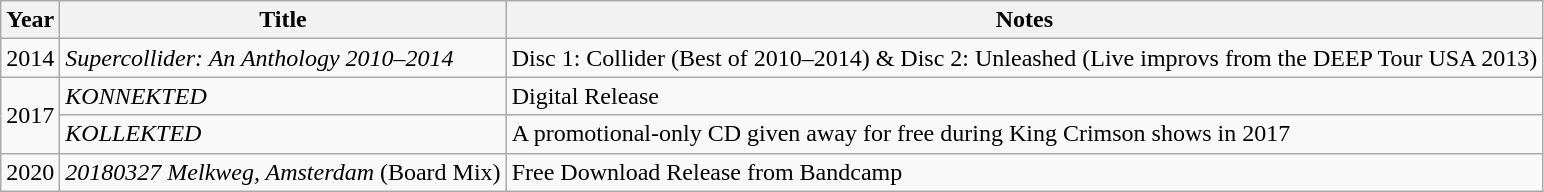<table class="wikitable">
<tr>
<th>Year</th>
<th>Title</th>
<th>Notes</th>
</tr>
<tr>
<td>2014</td>
<td><em>Supercollider: An Anthology 2010–2014</em></td>
<td>Disc 1: Collider (Best of 2010–2014) & Disc 2: Unleashed (Live improvs from the DEEP Tour USA 2013)</td>
</tr>
<tr>
<td rowspan="2">2017</td>
<td><em>KONNEKTED</em></td>
<td>Digital Release</td>
</tr>
<tr>
<td><em>KOLLEKTED</em></td>
<td>A promotional-only CD given away for free during King Crimson shows in 2017</td>
</tr>
<tr>
<td>2020</td>
<td><em>20180327 Melkweg, Amsterdam</em> (Board Mix)</td>
<td>Free Download Release from Bandcamp</td>
</tr>
</table>
